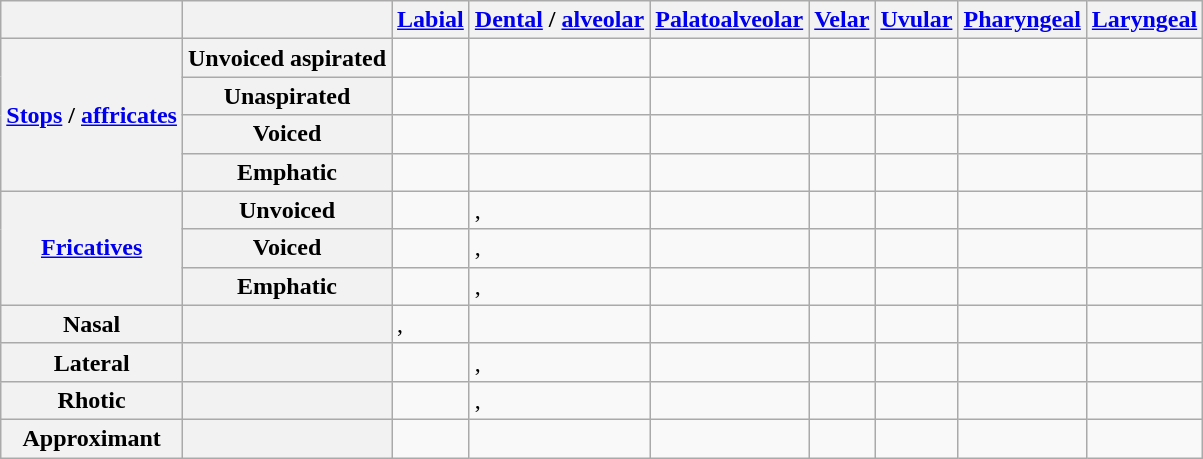<table class="wikitable">
<tr>
<th></th>
<th></th>
<th><a href='#'>Labial</a></th>
<th><a href='#'>Dental</a> / <a href='#'>alveolar</a></th>
<th><a href='#'>Palatoalveolar</a></th>
<th><a href='#'>Velar</a></th>
<th><a href='#'>Uvular</a></th>
<th><a href='#'>Pharyngeal</a></th>
<th><a href='#'>Laryngeal</a></th>
</tr>
<tr>
<th rowspan="4"><a href='#'>Stops</a> / <a href='#'>affricates</a></th>
<th>Unvoiced aspirated</th>
<td></td>
<td></td>
<td></td>
<td></td>
<td></td>
<td></td>
<td></td>
</tr>
<tr>
<th>Unaspirated</th>
<td></td>
<td></td>
<td></td>
<td></td>
<td></td>
<td></td>
<td></td>
</tr>
<tr>
<th>Voiced</th>
<td></td>
<td></td>
<td></td>
<td></td>
<td></td>
<td></td>
<td></td>
</tr>
<tr>
<th>Emphatic</th>
<td></td>
<td></td>
<td></td>
<td></td>
<td></td>
<td></td>
<td></td>
</tr>
<tr>
<th rowspan="3"><a href='#'>Fricatives</a></th>
<th>Unvoiced</th>
<td></td>
<td>, </td>
<td></td>
<td></td>
<td></td>
<td></td>
<td></td>
</tr>
<tr>
<th>Voiced</th>
<td></td>
<td>, </td>
<td></td>
<td></td>
<td></td>
<td></td>
<td></td>
</tr>
<tr>
<th>Emphatic</th>
<td></td>
<td>, </td>
<td></td>
<td></td>
<td></td>
<td></td>
<td></td>
</tr>
<tr>
<th>Nasal</th>
<th></th>
<td>, </td>
<td></td>
<td></td>
<td></td>
<td></td>
<td></td>
<td></td>
</tr>
<tr>
<th>Lateral</th>
<th></th>
<td></td>
<td>, </td>
<td></td>
<td></td>
<td></td>
<td></td>
<td></td>
</tr>
<tr>
<th>Rhotic</th>
<th></th>
<td></td>
<td>, </td>
<td></td>
<td></td>
<td></td>
<td></td>
<td></td>
</tr>
<tr>
<th>Approximant</th>
<th></th>
<td></td>
<td></td>
<td></td>
<td></td>
<td></td>
<td></td>
<td></td>
</tr>
</table>
